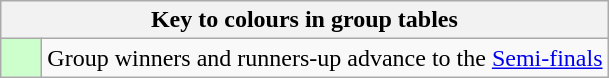<table class="wikitable" style="text-align:center">
<tr>
<th colspan=2>Key to colours in group tables</th>
</tr>
<tr>
<td style="background:#cfc; width:20px;"></td>
<td align=left>Group winners and runners-up advance to the <a href='#'>Semi-finals</a></td>
</tr>
</table>
